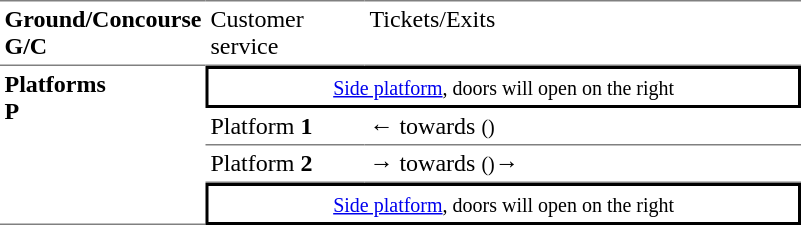<table table border=0 cellspacing=0 cellpadding=3>
<tr>
<td style="border-bottom:solid 1px gray;border-top:solid 1px gray;" width=50 valign=top><strong>Ground/Concourse<br>G/C</strong></td>
<td style="border-top:solid 1px gray;border-bottom:solid 1px gray;" width=100 valign=top>Customer service</td>
<td style="border-top:solid 1px gray;border-bottom:solid 1px gray;" width=285 valign=top>Tickets/Exits</td>
</tr>
<tr>
<td style="border-bottom:solid 1px gray;" rowspan=4 valign=top><strong>Platforms<br>P</strong></td>
<td style="border-top:solid 2px black;border-right:solid 2px black;border-left:solid 2px black;border-bottom:solid 2px black;text-align:center;" colspan=2><small><a href='#'>Side platform</a>, doors will open on the right</small></td>
</tr>
<tr>
<td style="border-bottom:solid 1px gray;">Platform <span><strong>1</strong></span></td>
<td style="border-bottom:solid 1px gray;">←  towards  <small>()</small></td>
</tr>
<tr>
<td style="border-bottom:solid 1px gray;">Platform <span><strong>2</strong></span></td>
<td style="border-bottom:solid 1px gray;"><span>→</span>  towards  <small>()</small>→</td>
</tr>
<tr>
<td style="border-top:solid 2px black;border-left:solid 2px black;border-right:solid 2px black;border-bottom:solid 2px black;text-align:center;" colspan=2><small><a href='#'>Side platform</a>, doors will open on the right</small></td>
</tr>
</table>
